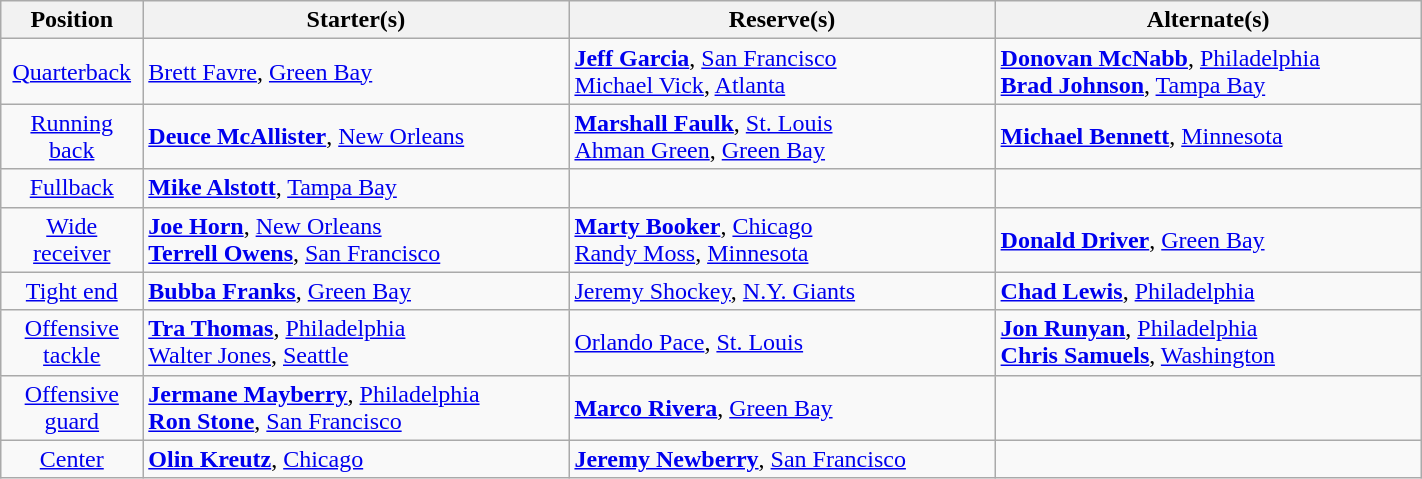<table class="wikitable" style="width:75%;">
<tr>
<th style="width:10%;">Position</th>
<th style="width:30%;">Starter(s)</th>
<th style="width:30%;">Reserve(s)</th>
<th style="width:30%;">Alternate(s)</th>
</tr>
<tr>
<td align=center><a href='#'>Quarterback</a></td>
<td> <a href='#'>Brett Favre</a>, <a href='#'>Green Bay</a></td>
<td> <strong><a href='#'>Jeff Garcia</a></strong>, <a href='#'>San Francisco</a><br> <a href='#'>Michael Vick</a>, <a href='#'>Atlanta</a></td>
<td> <strong><a href='#'>Donovan McNabb</a></strong>, <a href='#'>Philadelphia</a><br> <strong><a href='#'>Brad Johnson</a></strong>, <a href='#'>Tampa Bay</a></td>
</tr>
<tr>
<td align=center><a href='#'>Running back</a></td>
<td> <strong><a href='#'>Deuce McAllister</a></strong>, <a href='#'>New Orleans</a></td>
<td> <strong><a href='#'>Marshall Faulk</a></strong>, <a href='#'>St. Louis</a><br> <a href='#'>Ahman Green</a>, <a href='#'>Green Bay</a></td>
<td> <strong><a href='#'>Michael Bennett</a></strong>, <a href='#'>Minnesota</a></td>
</tr>
<tr>
<td align=center><a href='#'>Fullback</a></td>
<td> <strong><a href='#'>Mike Alstott</a></strong>, <a href='#'>Tampa Bay</a></td>
<td></td>
<td></td>
</tr>
<tr>
<td align=center><a href='#'>Wide receiver</a></td>
<td> <strong><a href='#'>Joe Horn</a></strong>, <a href='#'>New Orleans</a><br> <strong><a href='#'>Terrell Owens</a></strong>, <a href='#'>San Francisco</a></td>
<td> <strong><a href='#'>Marty Booker</a></strong>, <a href='#'>Chicago</a><br> <a href='#'>Randy Moss</a>, <a href='#'>Minnesota</a><br></td>
<td> <strong><a href='#'>Donald Driver</a></strong>, <a href='#'>Green Bay</a></td>
</tr>
<tr>
<td align=center><a href='#'>Tight end</a></td>
<td> <strong><a href='#'>Bubba Franks</a></strong>, <a href='#'>Green Bay</a></td>
<td> <a href='#'>Jeremy Shockey</a>, <a href='#'>N.Y. Giants</a></td>
<td> <strong><a href='#'>Chad Lewis</a></strong>, <a href='#'>Philadelphia</a></td>
</tr>
<tr>
<td align=center><a href='#'>Offensive tackle</a></td>
<td> <strong><a href='#'>Tra Thomas</a></strong>, <a href='#'>Philadelphia</a><br> <a href='#'>Walter Jones</a>, <a href='#'>Seattle</a></td>
<td> <a href='#'>Orlando Pace</a>, <a href='#'>St. Louis</a></td>
<td> <strong><a href='#'>Jon Runyan</a></strong>, <a href='#'>Philadelphia</a><br> <strong><a href='#'>Chris Samuels</a></strong>, <a href='#'>Washington</a></td>
</tr>
<tr>
<td align=center><a href='#'>Offensive guard</a></td>
<td> <strong><a href='#'>Jermane Mayberry</a></strong>, <a href='#'>Philadelphia</a><br> <strong><a href='#'>Ron Stone</a></strong>, <a href='#'>San Francisco</a></td>
<td> <strong><a href='#'>Marco Rivera</a></strong>, <a href='#'>Green Bay</a></td>
<td></td>
</tr>
<tr>
<td align=center><a href='#'>Center</a></td>
<td> <strong><a href='#'>Olin Kreutz</a></strong>, <a href='#'>Chicago</a></td>
<td> <strong><a href='#'>Jeremy Newberry</a></strong>, <a href='#'>San Francisco</a></td>
</tr>
</table>
